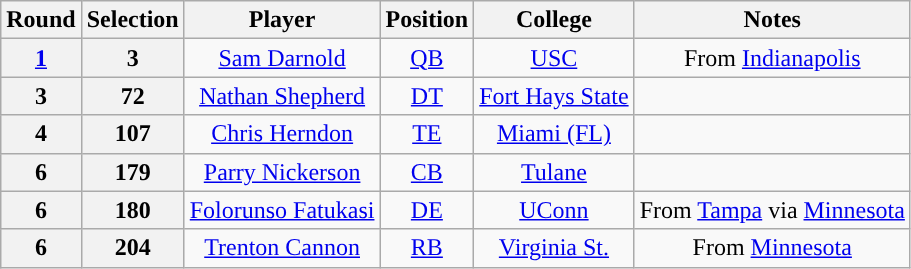<table class="wikitable" style="text-align:center">
<tr>
<th>Round</th>
<th>Selection</th>
<th>Player</th>
<th>Position</th>
<th>College</th>
<th>Notes</th>
</tr>
<tr>
<th><a href='#'>1</a></th>
<th>3</th>
<td><a href='#'>Sam Darnold</a></td>
<td><a href='#'>QB</a></td>
<td><a href='#'>USC</a></td>
<td>From <a href='#'>Indianapolis</a></td>
</tr>
<tr>
<th>3</th>
<th>72</th>
<td><a href='#'>Nathan Shepherd</a></td>
<td><a href='#'>DT</a></td>
<td><a href='#'>Fort Hays State</a></td>
<td></td>
</tr>
<tr>
<th>4</th>
<th>107</th>
<td><a href='#'>Chris Herndon</a></td>
<td><a href='#'>TE</a></td>
<td><a href='#'>Miami (FL)</a></td>
<td></td>
</tr>
<tr>
<th>6</th>
<th>179</th>
<td><a href='#'>Parry Nickerson</a></td>
<td><a href='#'>CB</a></td>
<td><a href='#'>Tulane</a></td>
<td></td>
</tr>
<tr>
<th>6</th>
<th>180</th>
<td><a href='#'>Folorunso Fatukasi</a></td>
<td><a href='#'>DE</a></td>
<td><a href='#'>UConn</a></td>
<td>From <a href='#'>Tampa</a> via <a href='#'>Minnesota</a></td>
</tr>
<tr>
<th>6</th>
<th>204</th>
<td><a href='#'>Trenton Cannon</a></td>
<td><a href='#'>RB</a></td>
<td><a href='#'>Virginia St.</a></td>
<td>From <a href='#'>Minnesota</a></td>
</tr>
</table>
